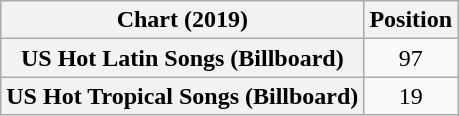<table class="wikitable sortable plainrowheaders" style="text-align:center">
<tr>
<th scope="col">Chart (2019)</th>
<th scope="col">Position</th>
</tr>
<tr>
<th scope="row">US Hot Latin Songs (Billboard)</th>
<td>97</td>
</tr>
<tr>
<th scope="row">US Hot Tropical Songs (Billboard)</th>
<td>19</td>
</tr>
</table>
